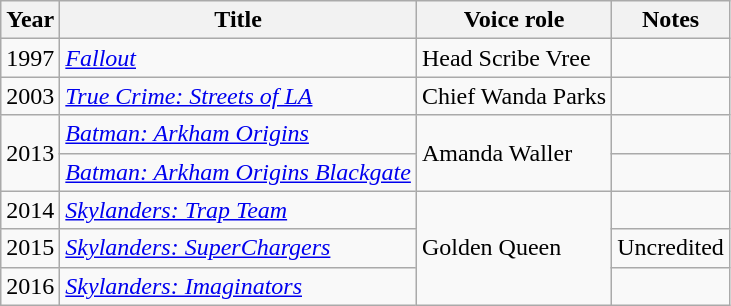<table class="wikitable sortable">
<tr>
<th>Year</th>
<th>Title</th>
<th>Voice role</th>
<th class="unsortable">Notes</th>
</tr>
<tr>
<td>1997</td>
<td><em><a href='#'>Fallout</a></em></td>
<td>Head Scribe Vree</td>
<td></td>
</tr>
<tr>
<td>2003</td>
<td><em><a href='#'>True Crime: Streets of LA</a></em></td>
<td>Chief Wanda Parks</td>
<td></td>
</tr>
<tr>
<td rowspan="2">2013</td>
<td><em><a href='#'>Batman: Arkham Origins</a></em></td>
<td rowspan="2">Amanda Waller</td>
<td></td>
</tr>
<tr>
<td><em><a href='#'>Batman: Arkham Origins Blackgate</a></em></td>
<td></td>
</tr>
<tr>
<td>2014</td>
<td><em><a href='#'>Skylanders: Trap Team</a></em></td>
<td rowspan="3">Golden Queen</td>
<td></td>
</tr>
<tr>
<td>2015</td>
<td><em><a href='#'>Skylanders: SuperChargers</a></em></td>
<td>Uncredited</td>
</tr>
<tr>
<td>2016</td>
<td><em><a href='#'>Skylanders: Imaginators</a></em></td>
<td></td>
</tr>
</table>
